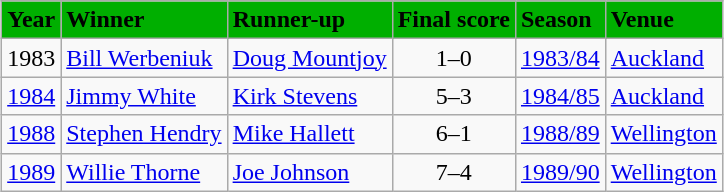<table class="wikitable" style="margin: auto">
<tr>
<th style="text-align: center; background-color: #00af00">Year</th>
<th style="text-align: left; background-color: #00af00">Winner</th>
<th style="text-align: left; background-color: #00af00">Runner-up</th>
<th style="text-align: left; background-color: #00af00">Final score</th>
<th style="text-align: left; background-color: #00af00">Season</th>
<th style="text-align: left; background-color: #00af00">Venue</th>
</tr>
<tr>
<td>1983</td>
<td> <a href='#'>Bill Werbeniuk</a></td>
<td> <a href='#'>Doug Mountjoy</a></td>
<td style="text-align: center">1–0</td>
<td><a href='#'>1983/84</a></td>
<td><a href='#'>Auckland</a></td>
</tr>
<tr>
<td><a href='#'>1984</a></td>
<td> <a href='#'>Jimmy White</a></td>
<td> <a href='#'>Kirk Stevens</a></td>
<td style="text-align: center">5–3</td>
<td><a href='#'>1984/85</a></td>
<td><a href='#'>Auckland</a></td>
</tr>
<tr>
<td><a href='#'>1988</a></td>
<td> <a href='#'>Stephen Hendry</a></td>
<td> <a href='#'>Mike Hallett</a></td>
<td style="text-align: center">6–1</td>
<td><a href='#'>1988/89</a></td>
<td><a href='#'>Wellington</a></td>
</tr>
<tr>
<td><a href='#'>1989</a></td>
<td> <a href='#'>Willie Thorne</a></td>
<td> <a href='#'>Joe Johnson</a></td>
<td style="text-align: center">7–4</td>
<td><a href='#'>1989/90</a></td>
<td><a href='#'>Wellington</a></td>
</tr>
</table>
